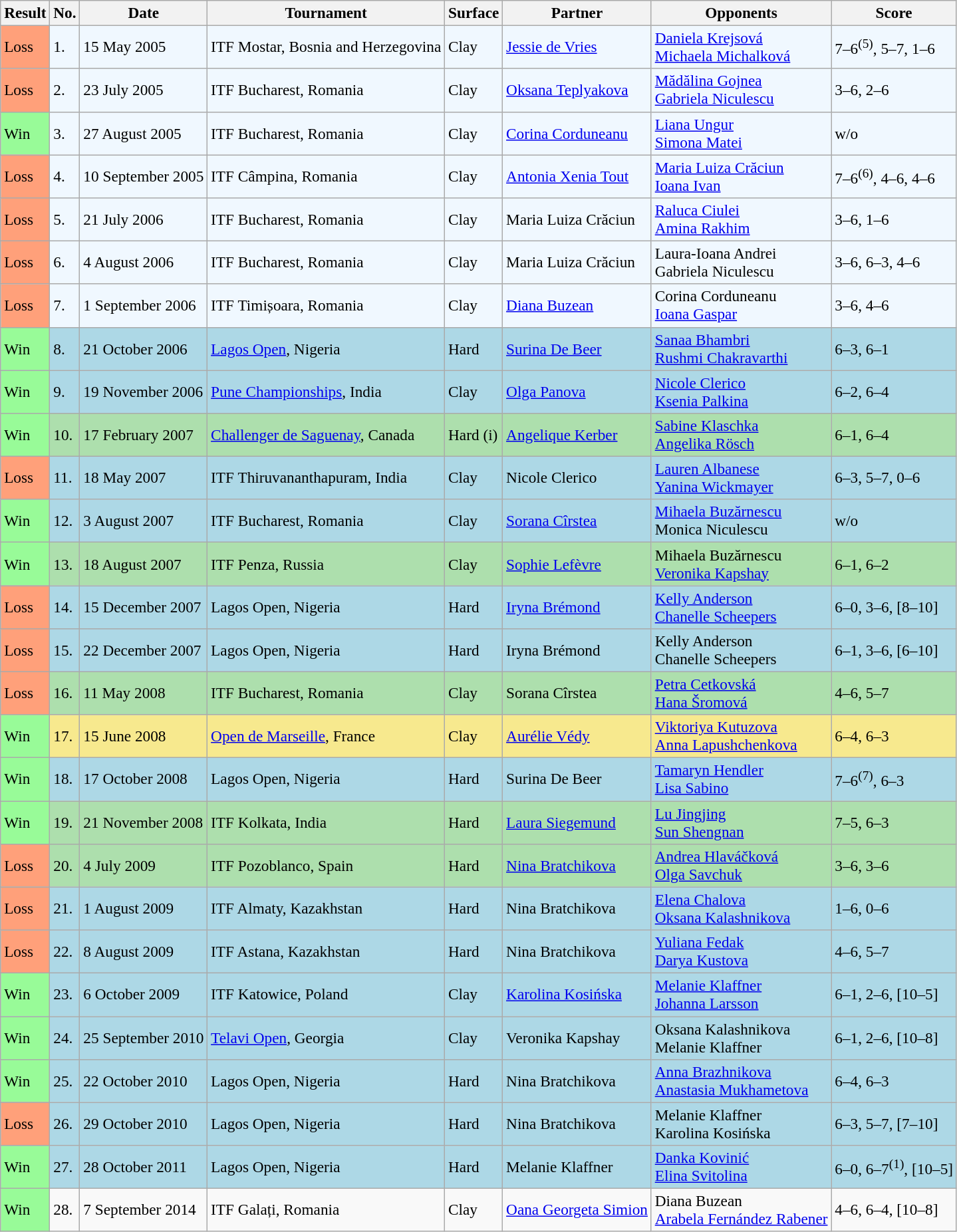<table class="sortable wikitable" style="font-size:97%;">
<tr>
<th>Result</th>
<th>No.</th>
<th>Date</th>
<th>Tournament</th>
<th>Surface</th>
<th>Partner</th>
<th>Opponents</th>
<th class="unsortable">Score</th>
</tr>
<tr bgcolor="#f0f8ff">
<td style="background:#ffa07a;">Loss</td>
<td>1.</td>
<td>15 May 2005</td>
<td>ITF Mostar, Bosnia and Herzegovina</td>
<td>Clay</td>
<td> <a href='#'>Jessie de Vries</a></td>
<td> <a href='#'>Daniela Krejsová</a> <br>  <a href='#'>Michaela Michalková</a></td>
<td>7–6<sup>(5)</sup>, 5–7, 1–6</td>
</tr>
<tr bgcolor="#f0f8ff">
<td style="background:#ffa07a;">Loss</td>
<td>2.</td>
<td>23 July 2005</td>
<td>ITF Bucharest, Romania</td>
<td>Clay</td>
<td> <a href='#'>Oksana Teplyakova</a></td>
<td> <a href='#'>Mădălina Gojnea</a> <br>  <a href='#'>Gabriela Niculescu</a></td>
<td>3–6, 2–6</td>
</tr>
<tr bgcolor="#f0f8ff">
<td style="background:#98fb98;">Win</td>
<td>3.</td>
<td>27 August 2005</td>
<td>ITF Bucharest, Romania</td>
<td>Clay</td>
<td> <a href='#'>Corina Corduneanu</a></td>
<td> <a href='#'>Liana Ungur</a> <br>  <a href='#'>Simona Matei</a></td>
<td>w/o</td>
</tr>
<tr bgcolor="#f0f8ff">
<td style="background:#ffa07a;">Loss</td>
<td>4.</td>
<td>10 September 2005</td>
<td>ITF Câmpina, Romania</td>
<td>Clay</td>
<td> <a href='#'>Antonia Xenia Tout</a></td>
<td> <a href='#'>Maria Luiza Crăciun</a> <br>  <a href='#'>Ioana Ivan</a></td>
<td>7–6<sup>(6)</sup>, 4–6, 4–6</td>
</tr>
<tr bgcolor="#f0f8ff">
<td style="background:#ffa07a;">Loss</td>
<td>5.</td>
<td>21 July 2006</td>
<td>ITF Bucharest, Romania</td>
<td>Clay</td>
<td> Maria Luiza Crăciun</td>
<td> <a href='#'>Raluca Ciulei</a> <br>  <a href='#'>Amina Rakhim</a></td>
<td>3–6, 1–6</td>
</tr>
<tr bgcolor="#f0f8ff">
<td style="background:#ffa07a;">Loss</td>
<td>6.</td>
<td>4 August 2006</td>
<td>ITF Bucharest, Romania</td>
<td>Clay</td>
<td> Maria Luiza Crăciun</td>
<td> Laura-Ioana Andrei <br>  Gabriela Niculescu</td>
<td>3–6, 6–3, 4–6</td>
</tr>
<tr bgcolor="#f0f8ff">
<td style="background:#ffa07a;">Loss</td>
<td>7.</td>
<td>1 September 2006</td>
<td>ITF Timișoara, Romania</td>
<td>Clay</td>
<td> <a href='#'>Diana Buzean</a></td>
<td> Corina Corduneanu <br>  <a href='#'>Ioana Gaspar</a></td>
<td>3–6, 4–6</td>
</tr>
<tr bgcolor="lightblue">
<td style="background:#98fb98;">Win</td>
<td>8.</td>
<td>21 October 2006</td>
<td><a href='#'>Lagos Open</a>, Nigeria</td>
<td>Hard</td>
<td> <a href='#'>Surina De Beer</a></td>
<td> <a href='#'>Sanaa Bhambri</a> <br>  <a href='#'>Rushmi Chakravarthi</a></td>
<td>6–3, 6–1</td>
</tr>
<tr bgcolor="lightblue">
<td style="background:#98fb98;">Win</td>
<td>9.</td>
<td>19 November 2006</td>
<td><a href='#'>Pune Championships</a>, India</td>
<td>Clay</td>
<td> <a href='#'>Olga Panova</a></td>
<td> <a href='#'>Nicole Clerico</a> <br>  <a href='#'>Ksenia Palkina</a></td>
<td>6–2, 6–4</td>
</tr>
<tr bgcolor="#ADDFAD">
<td style="background:#98fb98;">Win</td>
<td>10.</td>
<td>17 February 2007</td>
<td><a href='#'>Challenger de Saguenay</a>, Canada</td>
<td>Hard (i)</td>
<td> <a href='#'>Angelique Kerber</a></td>
<td> <a href='#'>Sabine Klaschka</a> <br>  <a href='#'>Angelika Rösch</a></td>
<td>6–1, 6–4</td>
</tr>
<tr bgcolor="lightblue">
<td style="background:#ffa07a;">Loss</td>
<td>11.</td>
<td>18 May 2007</td>
<td>ITF Thiruvananthapuram, India</td>
<td>Clay</td>
<td> Nicole Clerico</td>
<td> <a href='#'>Lauren Albanese</a> <br>  <a href='#'>Yanina Wickmayer</a></td>
<td>6–3, 5–7, 0–6</td>
</tr>
<tr bgcolor="lightblue">
<td style="background:#98fb98;">Win</td>
<td>12.</td>
<td>3 August 2007</td>
<td>ITF Bucharest, Romania</td>
<td>Clay</td>
<td> <a href='#'>Sorana Cîrstea</a></td>
<td> <a href='#'>Mihaela Buzărnescu</a> <br>  Monica Niculescu</td>
<td>w/o</td>
</tr>
<tr bgcolor="#ADDFAD">
<td style="background:#98fb98;">Win</td>
<td>13.</td>
<td>18 August 2007</td>
<td>ITF Penza, Russia</td>
<td>Clay</td>
<td> <a href='#'>Sophie Lefèvre</a></td>
<td> Mihaela Buzărnescu <br>  <a href='#'>Veronika Kapshay</a></td>
<td>6–1, 6–2</td>
</tr>
<tr bgcolor="lightblue">
<td style="background:#ffa07a;">Loss</td>
<td>14.</td>
<td>15 December 2007</td>
<td>Lagos Open, Nigeria</td>
<td>Hard</td>
<td> <a href='#'>Iryna Brémond</a></td>
<td> <a href='#'>Kelly Anderson</a> <br>  <a href='#'>Chanelle Scheepers</a></td>
<td>6–0, 3–6, [8–10]</td>
</tr>
<tr bgcolor="lightblue">
<td style="background:#ffa07a;">Loss</td>
<td>15.</td>
<td>22 December 2007</td>
<td>Lagos Open, Nigeria</td>
<td>Hard</td>
<td> Iryna Brémond</td>
<td> Kelly Anderson <br>  Chanelle Scheepers</td>
<td>6–1, 3–6, [6–10]</td>
</tr>
<tr bgcolor="#ADDFAD">
<td style="background:#ffa07a;">Loss</td>
<td>16.</td>
<td>11 May 2008</td>
<td>ITF Bucharest, Romania</td>
<td>Clay</td>
<td> Sorana Cîrstea</td>
<td> <a href='#'>Petra Cetkovská</a> <br>  <a href='#'>Hana Šromová</a></td>
<td>4–6, 5–7</td>
</tr>
<tr bgcolor="#F7E98E">
<td style="background:#98fb98;">Win</td>
<td>17.</td>
<td>15 June 2008</td>
<td><a href='#'>Open de Marseille</a>, France</td>
<td>Clay</td>
<td> <a href='#'>Aurélie Védy</a></td>
<td> <a href='#'>Viktoriya Kutuzova</a> <br>  <a href='#'>Anna Lapushchenkova</a></td>
<td>6–4, 6–3</td>
</tr>
<tr bgcolor="lightblue">
<td style="background:#98fb98;">Win</td>
<td>18.</td>
<td>17 October 2008</td>
<td>Lagos Open, Nigeria</td>
<td>Hard</td>
<td> Surina De Beer</td>
<td> <a href='#'>Tamaryn Hendler</a> <br>  <a href='#'>Lisa Sabino</a></td>
<td>7–6<sup>(7)</sup>, 6–3</td>
</tr>
<tr bgcolor="#ADDFAD">
<td style="background:#98fb98;">Win</td>
<td>19.</td>
<td>21 November 2008</td>
<td>ITF Kolkata, India</td>
<td>Hard</td>
<td> <a href='#'>Laura Siegemund</a></td>
<td> <a href='#'>Lu Jingjing</a> <br>  <a href='#'>Sun Shengnan</a></td>
<td>7–5, 6–3</td>
</tr>
<tr bgcolor="#ADDFAD">
<td style="background:#ffa07a;">Loss</td>
<td>20.</td>
<td>4 July 2009</td>
<td>ITF Pozoblanco, Spain</td>
<td>Hard</td>
<td> <a href='#'>Nina Bratchikova</a></td>
<td> <a href='#'>Andrea Hlaváčková</a> <br>  <a href='#'>Olga Savchuk</a></td>
<td>3–6, 3–6</td>
</tr>
<tr bgcolor="lightblue">
<td style="background:#ffa07a;">Loss</td>
<td>21.</td>
<td>1 August 2009</td>
<td>ITF Almaty, Kazakhstan</td>
<td>Hard</td>
<td> Nina Bratchikova</td>
<td> <a href='#'>Elena Chalova</a> <br>  <a href='#'>Oksana Kalashnikova</a></td>
<td>1–6, 0–6</td>
</tr>
<tr bgcolor="lightblue">
<td style="background:#ffa07a;">Loss</td>
<td>22.</td>
<td>8 August 2009</td>
<td>ITF Astana, Kazakhstan</td>
<td>Hard</td>
<td> Nina Bratchikova</td>
<td> <a href='#'>Yuliana Fedak</a> <br>  <a href='#'>Darya Kustova</a></td>
<td>4–6, 5–7</td>
</tr>
<tr bgcolor="lightblue">
<td style="background:#98fb98;">Win</td>
<td>23.</td>
<td>6 October 2009</td>
<td>ITF Katowice, Poland</td>
<td>Clay</td>
<td> <a href='#'>Karolina Kosińska</a></td>
<td> <a href='#'>Melanie Klaffner</a> <br>  <a href='#'>Johanna Larsson</a></td>
<td>6–1, 2–6, [10–5]</td>
</tr>
<tr bgcolor="lightblue">
<td style="background:#98fb98;">Win</td>
<td>24.</td>
<td>25 September 2010</td>
<td><a href='#'>Telavi Open</a>, Georgia</td>
<td>Clay</td>
<td> Veronika Kapshay</td>
<td> Oksana Kalashnikova <br>  Melanie Klaffner</td>
<td>6–1, 2–6, [10–8]</td>
</tr>
<tr bgcolor="lightblue">
<td style="background:#98fb98;">Win</td>
<td>25.</td>
<td>22 October 2010</td>
<td>Lagos Open, Nigeria</td>
<td>Hard</td>
<td> Nina Bratchikova</td>
<td> <a href='#'>Anna Brazhnikova</a> <br>  <a href='#'>Anastasia Mukhametova</a></td>
<td>6–4, 6–3</td>
</tr>
<tr bgcolor="lightblue">
<td style="background:#ffa07a;">Loss</td>
<td>26.</td>
<td>29 October 2010</td>
<td>Lagos Open, Nigeria</td>
<td>Hard</td>
<td> Nina Bratchikova</td>
<td> Melanie Klaffner <br>  Karolina Kosińska</td>
<td>6–3, 5–7, [7–10]</td>
</tr>
<tr bgcolor="lightblue">
<td style="background:#98fb98;">Win</td>
<td>27.</td>
<td>28 October 2011</td>
<td>Lagos Open, Nigeria</td>
<td>Hard</td>
<td> Melanie Klaffner</td>
<td> <a href='#'>Danka Kovinić</a> <br>  <a href='#'>Elina Svitolina</a></td>
<td>6–0, 6–7<sup>(1)</sup>, [10–5]</td>
</tr>
<tr>
<td style="background:#98fb98;">Win</td>
<td>28.</td>
<td>7 September 2014</td>
<td>ITF Galați, Romania</td>
<td>Clay</td>
<td> <a href='#'>Oana Georgeta Simion</a></td>
<td> Diana Buzean <br>  <a href='#'>Arabela Fernández Rabener</a></td>
<td>4–6, 6–4, [10–8]</td>
</tr>
</table>
